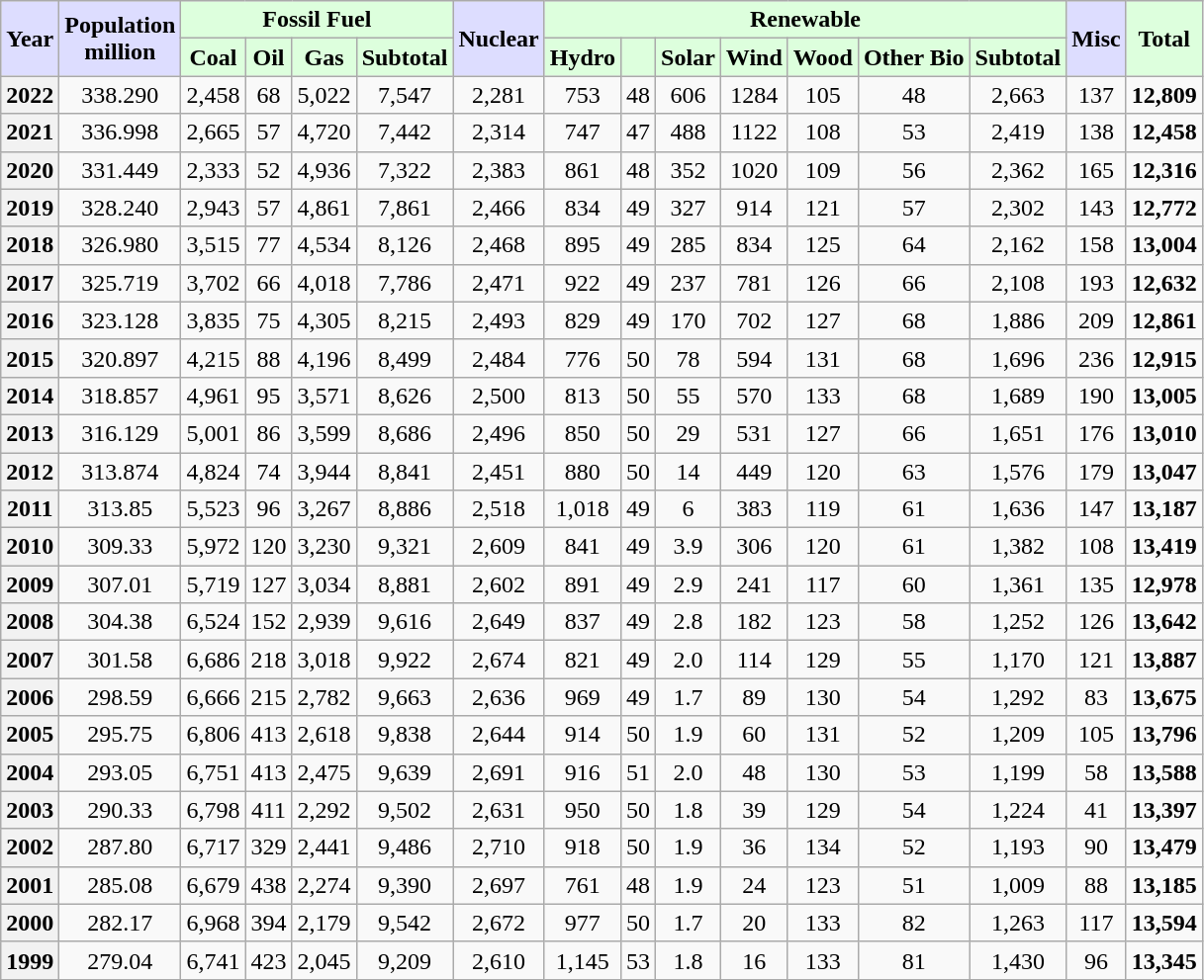<table class="wikitable" style="text-align:center">
<tr>
<th scope="col" rowspan="2" style="background:#ddf;">Year</th>
<th scope="col" rowspan="2" style="background:#ddf;">Population<br>million</th>
<th scope="col" colspan="4" style="background:#dfd;">Fossil Fuel</th>
<th scope="col" rowspan="2" style="background:#ddf;">Nuclear</th>
<th scope="col" colspan="7" style="background:#dfd;">Renewable</th>
<th scope="col" rowspan="2" style="background:#ddf;">Misc</th>
<th scope="col" rowspan="2" style="background:#dfd;">Total</th>
</tr>
<tr>
<th scope="col"  style="background:#dfd;">Coal</th>
<th scope="col" style="background:#dfd;">Oil</th>
<th scope="col" style="background:#dfd;">Gas</th>
<th scope="col" style="background:#dfd;">Subtotal</th>
<th scope="col" style="background:#dfd;">Hydro</th>
<th scope="col" style="background:#dfd;"></th>
<th scope="col" style="background:#dfd;">Solar</th>
<th scope="col" style="background:#dfd;">Wind</th>
<th scope="col" style="background:#dfd;">Wood</th>
<th scope="col" style="background:#dfd;">Other Bio</th>
<th scope="col" style="background:#dfd;">Subtotal</th>
</tr>
<tr>
<th scope="row">2022</th>
<td>338.290</td>
<td>2,458</td>
<td>68</td>
<td>5,022</td>
<td>7,547</td>
<td>2,281</td>
<td>753</td>
<td>48</td>
<td>606</td>
<td>1284</td>
<td>105</td>
<td>48</td>
<td>2,663</td>
<td>137</td>
<td><strong>12,809</strong></td>
</tr>
<tr>
<th scope="row">2021</th>
<td>336.998</td>
<td>2,665</td>
<td>57</td>
<td>4,720</td>
<td>7,442</td>
<td>2,314</td>
<td>747</td>
<td>47</td>
<td>488</td>
<td>1122</td>
<td>108</td>
<td>53</td>
<td>2,419</td>
<td>138</td>
<td><strong>12,458</strong></td>
</tr>
<tr>
<th scope="row">2020</th>
<td>331.449</td>
<td>2,333</td>
<td>52</td>
<td>4,936</td>
<td>7,322</td>
<td>2,383</td>
<td>861</td>
<td>48</td>
<td>352</td>
<td>1020</td>
<td>109</td>
<td>56</td>
<td>2,362</td>
<td>165</td>
<td><strong>12,316</strong></td>
</tr>
<tr>
<th scope="row">2019</th>
<td>328.240</td>
<td>2,943</td>
<td>57</td>
<td>4,861</td>
<td>7,861</td>
<td>2,466</td>
<td>834</td>
<td>49</td>
<td>327</td>
<td>914</td>
<td>121</td>
<td>57</td>
<td>2,302</td>
<td>143</td>
<td><strong>12,772</strong></td>
</tr>
<tr>
<th scope="row">2018</th>
<td>326.980</td>
<td>3,515</td>
<td>77</td>
<td>4,534</td>
<td>8,126</td>
<td>2,468</td>
<td>895</td>
<td>49</td>
<td>285</td>
<td>834</td>
<td>125</td>
<td>64</td>
<td>2,162</td>
<td>158</td>
<td><strong>13,004</strong></td>
</tr>
<tr>
<th scope="row">2017</th>
<td>325.719</td>
<td>3,702</td>
<td>66</td>
<td>4,018</td>
<td>7,786</td>
<td>2,471</td>
<td>922</td>
<td>49</td>
<td>237</td>
<td>781</td>
<td>126</td>
<td>66</td>
<td>2,108</td>
<td>193</td>
<td><strong>12,632</strong></td>
</tr>
<tr>
<th scope="row">2016</th>
<td>323.128</td>
<td>3,835</td>
<td>75</td>
<td>4,305</td>
<td>8,215</td>
<td>2,493</td>
<td>829</td>
<td>49</td>
<td>170</td>
<td>702</td>
<td>127</td>
<td>68</td>
<td>1,886</td>
<td>209</td>
<td><strong>12,861</strong></td>
</tr>
<tr>
<th scope="row">2015</th>
<td>320.897</td>
<td>4,215</td>
<td>88</td>
<td>4,196</td>
<td>8,499</td>
<td>2,484</td>
<td>776</td>
<td>50</td>
<td>78</td>
<td>594</td>
<td>131</td>
<td>68</td>
<td>1,696</td>
<td>236</td>
<td><strong>12,915</strong></td>
</tr>
<tr>
<th scope="row">2014</th>
<td>318.857</td>
<td>4,961</td>
<td>95</td>
<td>3,571</td>
<td>8,626</td>
<td>2,500</td>
<td>813</td>
<td>50</td>
<td>55</td>
<td>570</td>
<td>133</td>
<td>68</td>
<td>1,689</td>
<td>190</td>
<td><strong>13,005</strong></td>
</tr>
<tr>
<th scope="row">2013</th>
<td>316.129</td>
<td>5,001</td>
<td>86</td>
<td>3,599</td>
<td>8,686</td>
<td>2,496</td>
<td>850</td>
<td>50</td>
<td>29</td>
<td>531</td>
<td>127</td>
<td>66</td>
<td>1,651</td>
<td>176</td>
<td><strong>13,010</strong></td>
</tr>
<tr>
<th scope="row">2012</th>
<td>313.874</td>
<td>4,824</td>
<td>74</td>
<td>3,944</td>
<td>8,841</td>
<td>2,451</td>
<td>880</td>
<td>50</td>
<td>14</td>
<td>449</td>
<td>120</td>
<td>63</td>
<td>1,576</td>
<td>179</td>
<td><strong>13,047</strong></td>
</tr>
<tr>
<th scope="row">2011</th>
<td>313.85</td>
<td>5,523</td>
<td>96</td>
<td>3,267</td>
<td>8,886</td>
<td>2,518</td>
<td>1,018</td>
<td>49</td>
<td>6</td>
<td>383</td>
<td>119</td>
<td>61</td>
<td>1,636</td>
<td>147</td>
<td><strong>13,187</strong></td>
</tr>
<tr>
<th scope="row">2010</th>
<td>309.33</td>
<td>5,972</td>
<td>120</td>
<td>3,230</td>
<td>9,321</td>
<td>2,609</td>
<td>841</td>
<td>49</td>
<td>3.9</td>
<td>306</td>
<td>120</td>
<td>61</td>
<td>1,382</td>
<td>108</td>
<td><strong>13,419</strong></td>
</tr>
<tr>
<th scope="row">2009</th>
<td>307.01</td>
<td>5,719</td>
<td>127</td>
<td>3,034</td>
<td>8,881</td>
<td>2,602</td>
<td>891</td>
<td>49</td>
<td>2.9</td>
<td>241</td>
<td>117</td>
<td>60</td>
<td>1,361</td>
<td>135</td>
<td><strong>12,978</strong></td>
</tr>
<tr>
<th scope="row">2008</th>
<td>304.38</td>
<td>6,524</td>
<td>152</td>
<td>2,939</td>
<td>9,616</td>
<td>2,649</td>
<td>837</td>
<td>49</td>
<td>2.8</td>
<td>182</td>
<td>123</td>
<td>58</td>
<td>1,252</td>
<td>126</td>
<td><strong>13,642</strong></td>
</tr>
<tr>
<th scope="row">2007</th>
<td>301.58</td>
<td>6,686</td>
<td>218</td>
<td>3,018</td>
<td>9,922</td>
<td>2,674</td>
<td>821</td>
<td>49</td>
<td>2.0</td>
<td>114</td>
<td>129</td>
<td>55</td>
<td>1,170</td>
<td>121</td>
<td><strong>13,887</strong></td>
</tr>
<tr>
<th scope="row">2006</th>
<td>298.59</td>
<td>6,666</td>
<td>215</td>
<td>2,782</td>
<td>9,663</td>
<td>2,636</td>
<td>969</td>
<td>49</td>
<td>1.7</td>
<td>89</td>
<td>130</td>
<td>54</td>
<td>1,292</td>
<td>83</td>
<td><strong>13,675</strong></td>
</tr>
<tr>
<th scope="row">2005</th>
<td>295.75</td>
<td>6,806</td>
<td>413</td>
<td>2,618</td>
<td>9,838</td>
<td>2,644</td>
<td>914</td>
<td>50</td>
<td>1.9</td>
<td>60</td>
<td>131</td>
<td>52</td>
<td>1,209</td>
<td>105</td>
<td><strong>13,796</strong></td>
</tr>
<tr>
<th scope="row">2004</th>
<td>293.05</td>
<td>6,751</td>
<td>413</td>
<td>2,475</td>
<td>9,639</td>
<td>2,691</td>
<td>916</td>
<td>51</td>
<td>2.0</td>
<td>48</td>
<td>130</td>
<td>53</td>
<td>1,199</td>
<td>58</td>
<td><strong>13,588</strong></td>
</tr>
<tr>
<th scope="row">2003</th>
<td>290.33</td>
<td>6,798</td>
<td>411</td>
<td>2,292</td>
<td>9,502</td>
<td>2,631</td>
<td>950</td>
<td>50</td>
<td>1.8</td>
<td>39</td>
<td>129</td>
<td>54</td>
<td>1,224</td>
<td>41</td>
<td><strong>13,397</strong></td>
</tr>
<tr>
<th scope="row">2002</th>
<td>287.80</td>
<td>6,717</td>
<td>329</td>
<td>2,441</td>
<td>9,486</td>
<td>2,710</td>
<td>918</td>
<td>50</td>
<td>1.9</td>
<td>36</td>
<td>134</td>
<td>52</td>
<td>1,193</td>
<td>90</td>
<td><strong>13,479</strong></td>
</tr>
<tr>
<th scope="row">2001</th>
<td>285.08</td>
<td>6,679</td>
<td>438</td>
<td>2,274</td>
<td>9,390</td>
<td>2,697</td>
<td>761</td>
<td>48</td>
<td>1.9</td>
<td>24</td>
<td>123</td>
<td>51</td>
<td>1,009</td>
<td>88</td>
<td><strong>13,185</strong></td>
</tr>
<tr>
<th scope="row">2000</th>
<td>282.17</td>
<td>6,968</td>
<td>394</td>
<td>2,179</td>
<td>9,542</td>
<td>2,672</td>
<td>977</td>
<td>50</td>
<td>1.7</td>
<td>20</td>
<td>133</td>
<td>82</td>
<td>1,263</td>
<td>117</td>
<td><strong>13,594</strong></td>
</tr>
<tr>
<th scope="row">1999</th>
<td>279.04</td>
<td>6,741</td>
<td>423</td>
<td>2,045</td>
<td>9,209</td>
<td>2,610</td>
<td>1,145</td>
<td>53</td>
<td>1.8</td>
<td>16</td>
<td>133</td>
<td>81</td>
<td>1,430</td>
<td>96</td>
<td><strong>13,345</strong></td>
</tr>
</table>
